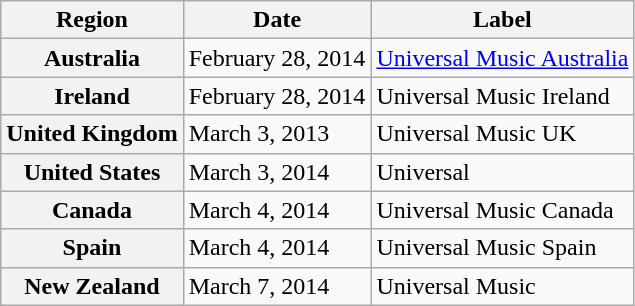<table class="wikitable plainrowheaders">
<tr>
<th>Region</th>
<th>Date</th>
<th>Label</th>
</tr>
<tr>
<th scope="row">Australia</th>
<td>February 28, 2014</td>
<td><a href='#'>Universal Music Australia</a></td>
</tr>
<tr>
<th scope="row">Ireland</th>
<td>February 28, 2014</td>
<td>Universal Music Ireland</td>
</tr>
<tr>
<th scope="row">United Kingdom</th>
<td>March 3, 2013</td>
<td>Universal Music UK</td>
</tr>
<tr>
<th scope="row">United States</th>
<td>March 3, 2014</td>
<td>Universal</td>
</tr>
<tr>
<th scope="row">Canada</th>
<td>March 4, 2014</td>
<td>Universal Music Canada</td>
</tr>
<tr>
<th scope="row">Spain</th>
<td>March 4, 2014</td>
<td>Universal Music Spain</td>
</tr>
<tr>
<th scope="row">New Zealand</th>
<td>March 7, 2014</td>
<td>Universal Music</td>
</tr>
</table>
